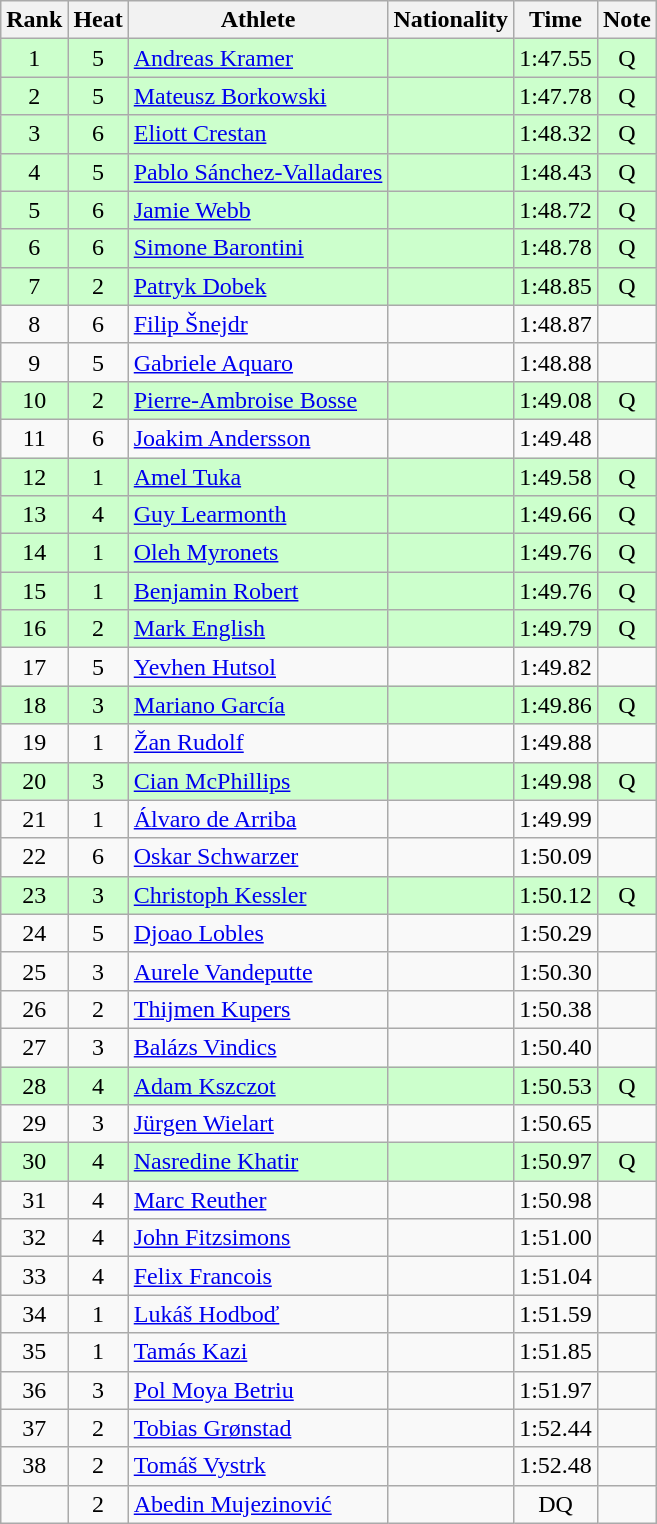<table class="wikitable sortable" style="text-align:center">
<tr>
<th>Rank</th>
<th>Heat</th>
<th>Athlete</th>
<th>Nationality</th>
<th>Time</th>
<th>Note</th>
</tr>
<tr bgcolor=ccffcc>
<td>1</td>
<td>5</td>
<td align=left><a href='#'>Andreas Kramer</a></td>
<td align=left></td>
<td>1:47.55</td>
<td>Q</td>
</tr>
<tr bgcolor=ccffcc>
<td>2</td>
<td>5</td>
<td align=left><a href='#'>Mateusz Borkowski</a></td>
<td align=left></td>
<td>1:47.78</td>
<td>Q</td>
</tr>
<tr bgcolor=ccffcc>
<td>3</td>
<td>6</td>
<td align=left><a href='#'>Eliott Crestan</a></td>
<td align=left></td>
<td>1:48.32</td>
<td>Q</td>
</tr>
<tr bgcolor=ccffcc>
<td>4</td>
<td>5</td>
<td align=left><a href='#'>Pablo Sánchez-Valladares</a></td>
<td align=left></td>
<td>1:48.43</td>
<td>Q</td>
</tr>
<tr bgcolor=ccffcc>
<td>5</td>
<td>6</td>
<td align=left><a href='#'>Jamie Webb</a></td>
<td align=left></td>
<td>1:48.72</td>
<td>Q</td>
</tr>
<tr bgcolor=ccffcc>
<td>6</td>
<td>6</td>
<td align=left><a href='#'>Simone Barontini</a></td>
<td align=left></td>
<td>1:48.78</td>
<td>Q</td>
</tr>
<tr bgcolor=ccffcc>
<td>7</td>
<td>2</td>
<td align=left><a href='#'>Patryk Dobek</a></td>
<td align=left></td>
<td>1:48.85</td>
<td>Q</td>
</tr>
<tr>
<td>8</td>
<td>6</td>
<td align=left><a href='#'>Filip Šnejdr</a></td>
<td align=left></td>
<td>1:48.87</td>
<td></td>
</tr>
<tr>
<td>9</td>
<td>5</td>
<td align=left><a href='#'>Gabriele Aquaro</a></td>
<td align=left></td>
<td>1:48.88</td>
<td></td>
</tr>
<tr bgcolor=ccffcc>
<td>10</td>
<td>2</td>
<td align=left><a href='#'>Pierre-Ambroise Bosse</a></td>
<td align=left></td>
<td>1:49.08</td>
<td>Q</td>
</tr>
<tr>
<td>11</td>
<td>6</td>
<td align=left><a href='#'>Joakim Andersson</a></td>
<td align=left></td>
<td>1:49.48</td>
<td></td>
</tr>
<tr bgcolor=ccffcc>
<td>12</td>
<td>1</td>
<td align=left><a href='#'>Amel Tuka</a></td>
<td align=left></td>
<td>1:49.58</td>
<td>Q</td>
</tr>
<tr bgcolor=ccffcc>
<td>13</td>
<td>4</td>
<td align=left><a href='#'>Guy Learmonth</a></td>
<td align=left></td>
<td>1:49.66</td>
<td>Q</td>
</tr>
<tr bgcolor=ccffcc>
<td>14</td>
<td>1</td>
<td align=left><a href='#'>Oleh Myronets</a></td>
<td align=left></td>
<td>1:49.76</td>
<td>Q</td>
</tr>
<tr bgcolor=ccffcc>
<td>15</td>
<td>1</td>
<td align=left><a href='#'>Benjamin Robert</a></td>
<td align=left></td>
<td>1:49.76</td>
<td>Q</td>
</tr>
<tr bgcolor=ccffcc>
<td>16</td>
<td>2</td>
<td align=left><a href='#'>Mark English</a></td>
<td align=left></td>
<td>1:49.79</td>
<td>Q</td>
</tr>
<tr>
<td>17</td>
<td>5</td>
<td align=left><a href='#'>Yevhen Hutsol</a></td>
<td align=left></td>
<td>1:49.82</td>
<td></td>
</tr>
<tr bgcolor=ccffcc>
<td>18</td>
<td>3</td>
<td align=left><a href='#'>Mariano García</a></td>
<td align=left></td>
<td>1:49.86</td>
<td>Q</td>
</tr>
<tr>
<td>19</td>
<td>1</td>
<td align=left><a href='#'>Žan Rudolf</a></td>
<td align=left></td>
<td>1:49.88</td>
<td></td>
</tr>
<tr bgcolor=ccffcc>
<td>20</td>
<td>3</td>
<td align=left><a href='#'>Cian McPhillips</a></td>
<td align=left></td>
<td>1:49.98</td>
<td>Q</td>
</tr>
<tr>
<td>21</td>
<td>1</td>
<td align=left><a href='#'>Álvaro de Arriba</a></td>
<td align=left></td>
<td>1:49.99</td>
<td></td>
</tr>
<tr>
<td>22</td>
<td>6</td>
<td align=left><a href='#'>Oskar Schwarzer</a></td>
<td align=left></td>
<td>1:50.09</td>
<td></td>
</tr>
<tr bgcolor=ccffcc>
<td>23</td>
<td>3</td>
<td align=left><a href='#'>Christoph Kessler</a></td>
<td align=left></td>
<td>1:50.12</td>
<td>Q</td>
</tr>
<tr>
<td>24</td>
<td>5</td>
<td align=left><a href='#'>Djoao Lobles</a></td>
<td align=left></td>
<td>1:50.29</td>
<td></td>
</tr>
<tr>
<td>25</td>
<td>3</td>
<td align=left><a href='#'>Aurele Vandeputte</a></td>
<td align=left></td>
<td>1:50.30</td>
<td></td>
</tr>
<tr>
<td>26</td>
<td>2</td>
<td align=left><a href='#'>Thijmen Kupers</a></td>
<td align=left></td>
<td>1:50.38</td>
<td></td>
</tr>
<tr>
<td>27</td>
<td>3</td>
<td align=left><a href='#'>Balázs Vindics</a></td>
<td align=left></td>
<td>1:50.40</td>
<td></td>
</tr>
<tr bgcolor=ccffcc>
<td>28</td>
<td>4</td>
<td align=left><a href='#'>Adam Kszczot</a></td>
<td align=left></td>
<td>1:50.53</td>
<td>Q</td>
</tr>
<tr>
<td>29</td>
<td>3</td>
<td align=left><a href='#'>Jürgen Wielart</a></td>
<td align=left></td>
<td>1:50.65</td>
<td></td>
</tr>
<tr bgcolor=ccffcc>
<td>30</td>
<td>4</td>
<td align=left><a href='#'>Nasredine Khatir</a></td>
<td align=left></td>
<td>1:50.97</td>
<td>Q</td>
</tr>
<tr>
<td>31</td>
<td>4</td>
<td align=left><a href='#'>Marc Reuther</a></td>
<td align=left></td>
<td>1:50.98</td>
<td></td>
</tr>
<tr>
<td>32</td>
<td>4</td>
<td align=left><a href='#'>John Fitzsimons</a></td>
<td align=left></td>
<td>1:51.00</td>
<td></td>
</tr>
<tr>
<td>33</td>
<td>4</td>
<td align=left><a href='#'>Felix Francois</a></td>
<td align=left></td>
<td>1:51.04</td>
<td></td>
</tr>
<tr>
<td>34</td>
<td>1</td>
<td align=left><a href='#'>Lukáš Hodboď</a></td>
<td align=left></td>
<td>1:51.59</td>
<td></td>
</tr>
<tr>
<td>35</td>
<td>1</td>
<td align=left><a href='#'>Tamás Kazi</a></td>
<td align=left></td>
<td>1:51.85</td>
<td></td>
</tr>
<tr>
<td>36</td>
<td>3</td>
<td align=left><a href='#'>Pol Moya Betriu</a></td>
<td align=left></td>
<td>1:51.97</td>
<td></td>
</tr>
<tr>
<td>37</td>
<td>2</td>
<td align=left><a href='#'>Tobias Grønstad</a></td>
<td align=left></td>
<td>1:52.44</td>
<td></td>
</tr>
<tr>
<td>38</td>
<td>2</td>
<td align=left><a href='#'>Tomáš Vystrk</a></td>
<td align=left></td>
<td>1:52.48</td>
<td></td>
</tr>
<tr>
<td></td>
<td>2</td>
<td align=left><a href='#'>Abedin Mujezinović</a></td>
<td align=left></td>
<td>DQ</td>
<td></td>
</tr>
</table>
